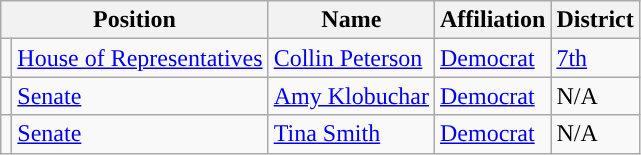<table class="wikitable">
<tr>
<th colspan="2">Position</th>
<th>Name</th>
<th>Affiliation</th>
<th>District</th>
</tr>
<tr>
<td style="background-color:"></td>
<td><a href='#'>House of Representatives</a></td>
<td><a href='#'>Collin Peterson</a></td>
<td><a href='#'>Democrat</a></td>
<td><a href='#'>7th</a></td>
</tr>
<tr>
<td style="background-color:"></td>
<td><a href='#'>Senate</a></td>
<td><a href='#'>Amy Klobuchar</a></td>
<td><a href='#'>Democrat</a></td>
<td>N/A</td>
</tr>
<tr>
<td style="background-color:"></td>
<td><a href='#'>Senate</a></td>
<td><a href='#'>Tina Smith</a></td>
<td><a href='#'>Democrat</a></td>
<td>N/A</td>
</tr>
</table>
